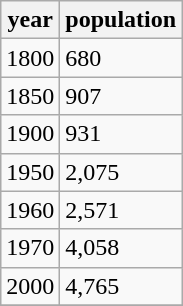<table class="wikitable">
<tr>
<th>year</th>
<th>population</th>
</tr>
<tr>
<td>1800</td>
<td>680</td>
</tr>
<tr>
<td>1850</td>
<td>907</td>
</tr>
<tr>
<td>1900</td>
<td>931</td>
</tr>
<tr>
<td>1950</td>
<td>2,075</td>
</tr>
<tr>
<td>1960</td>
<td>2,571</td>
</tr>
<tr>
<td>1970</td>
<td>4,058</td>
</tr>
<tr>
<td>2000</td>
<td>4,765</td>
</tr>
<tr>
</tr>
</table>
